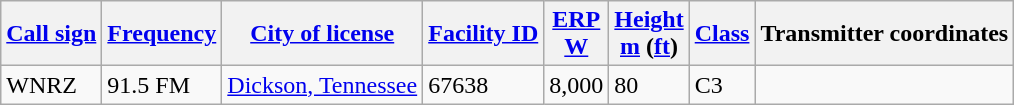<table class="wikitable sortable">
<tr>
<th><a href='#'>Call sign</a></th>
<th data-sort-type="number"><a href='#'>Frequency</a></th>
<th><a href='#'>City of license</a></th>
<th><a href='#'>Facility ID</a></th>
<th data-sort-type="number"><a href='#'>ERP</a><br><a href='#'>W</a></th>
<th data-sort-type="number"><a href='#'>Height</a><br><a href='#'>m</a> (<a href='#'>ft</a>)</th>
<th><a href='#'>Class</a></th>
<th class="unsortable">Transmitter coordinates</th>
</tr>
<tr>
<td>WNRZ</td>
<td>91.5 FM</td>
<td><a href='#'>Dickson, Tennessee</a></td>
<td>67638</td>
<td>8,000</td>
<td>80</td>
<td>C3</td>
<td></td>
</tr>
</table>
